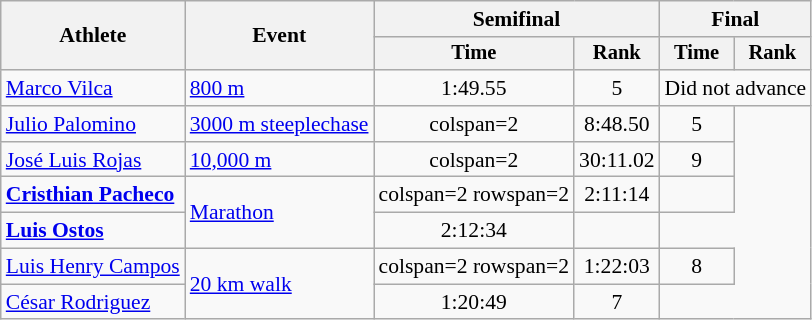<table class=wikitable style=font-size:90%;text-align:center>
<tr>
<th rowspan=2>Athlete</th>
<th rowspan=2>Event</th>
<th colspan=2>Semifinal</th>
<th colspan=2>Final</th>
</tr>
<tr style=font-size:95%>
<th>Time</th>
<th>Rank</th>
<th>Time</th>
<th>Rank</th>
</tr>
<tr>
<td align=left><a href='#'>Marco Vilca</a></td>
<td align=left><a href='#'>800 m</a></td>
<td>1:49.55</td>
<td>5</td>
<td colspan=2>Did not advance</td>
</tr>
<tr>
<td align=left><a href='#'>Julio Palomino</a></td>
<td align=left><a href='#'>3000 m steeplechase</a></td>
<td>colspan=2 </td>
<td>8:48.50</td>
<td>5</td>
</tr>
<tr>
<td align=left><a href='#'>José Luis Rojas</a></td>
<td align=left><a href='#'>10,000 m</a></td>
<td>colspan=2 </td>
<td>30:11.02</td>
<td>9</td>
</tr>
<tr>
<td align=left><strong><a href='#'>Cristhian Pacheco</a></strong></td>
<td align=left rowspan=2><a href='#'>Marathon</a></td>
<td>colspan=2 rowspan=2</td>
<td>2:11:14</td>
<td></td>
</tr>
<tr>
<td align=left><strong><a href='#'>Luis Ostos</a></strong></td>
<td>2:12:34</td>
<td></td>
</tr>
<tr>
<td align=left><a href='#'>Luis Henry Campos</a></td>
<td align=left rowspan=2><a href='#'>20 km walk</a></td>
<td>colspan=2 rowspan=2 </td>
<td>1:22:03</td>
<td>8</td>
</tr>
<tr>
<td align=left><a href='#'>César Rodriguez</a></td>
<td>1:20:49</td>
<td>7</td>
</tr>
</table>
